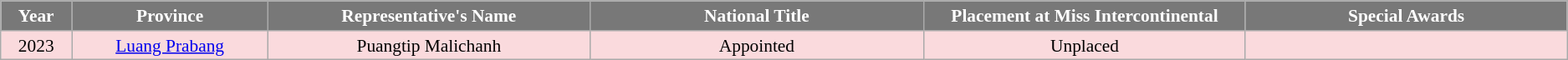<table class="wikitable " style="font-size: 89%; text-align:center">
<tr>
<th width="50" style="background-color:#787878;color:#FFFFFF;">Year</th>
<th width="150" style="background-color:#787878;color:#FFFFFF;">Province</th>
<th width="250" style="background-color:#787878;color:#FFFFFF;">Representative's Name</th>
<th width="260" style="background-color:#787878;color:#FFFFFF;">National Title</th>
<th width="250" style="background-color:#787878;color:#FFFFFF;">Placement at Miss Intercontinental</th>
<th width="250" style="background-color:#787878;color:#FFFFFF;">Special Awards</th>
</tr>
<tr style="background-color:#FADADD;">
<td>2023</td>
<td><a href='#'>Luang Prabang</a></td>
<td>Puangtip Malichanh</td>
<td>Appointed</td>
<td>Unplaced</td>
<td style="background:;"></td>
</tr>
</table>
